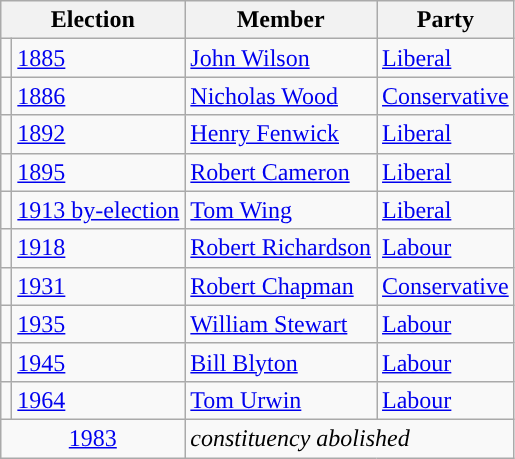<table class="wikitable">
<tr>
<th colspan="2">Election</th>
<th>Member</th>
<th>Party</th>
</tr>
<tr>
<td style="color:inherit;background-color: "></td>
<td><a href='#'>1885</a></td>
<td><a href='#'>John Wilson</a></td>
<td><a href='#'>Liberal</a></td>
</tr>
<tr>
<td style="color:inherit;background-color: "></td>
<td><a href='#'>1886</a></td>
<td><a href='#'>Nicholas Wood</a></td>
<td><a href='#'>Conservative</a></td>
</tr>
<tr>
<td style="color:inherit;background-color: "></td>
<td><a href='#'>1892</a></td>
<td><a href='#'>Henry Fenwick</a></td>
<td><a href='#'>Liberal</a></td>
</tr>
<tr>
<td style="color:inherit;background-color: "></td>
<td><a href='#'>1895</a></td>
<td><a href='#'>Robert Cameron</a></td>
<td><a href='#'>Liberal</a></td>
</tr>
<tr>
<td style="color:inherit;background-color: "></td>
<td><a href='#'>1913 by-election</a></td>
<td><a href='#'>Tom Wing</a></td>
<td><a href='#'>Liberal</a></td>
</tr>
<tr>
<td style="color:inherit;background-color: "></td>
<td><a href='#'>1918</a></td>
<td><a href='#'>Robert Richardson</a></td>
<td><a href='#'>Labour</a></td>
</tr>
<tr>
<td style="color:inherit;background-color: "></td>
<td><a href='#'>1931</a></td>
<td><a href='#'>Robert Chapman</a></td>
<td><a href='#'>Conservative</a></td>
</tr>
<tr>
<td style="color:inherit;background-color: "></td>
<td><a href='#'>1935</a></td>
<td><a href='#'>William Stewart</a></td>
<td><a href='#'>Labour</a></td>
</tr>
<tr>
<td style="color:inherit;background-color: "></td>
<td><a href='#'>1945</a></td>
<td><a href='#'>Bill Blyton</a></td>
<td><a href='#'>Labour</a></td>
</tr>
<tr>
<td style="color:inherit;background-color: "></td>
<td><a href='#'>1964</a></td>
<td><a href='#'>Tom Urwin</a></td>
<td><a href='#'>Labour</a></td>
</tr>
<tr>
<td colspan="2" align="center"><a href='#'>1983</a></td>
<td colspan="2"><em>constituency abolished</em></td>
</tr>
</table>
